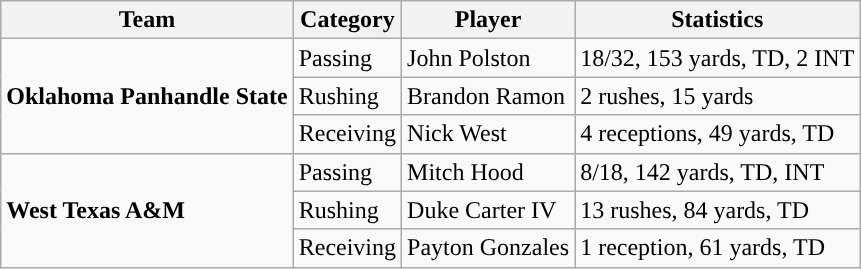<table class="wikitable" style="float: left;">
<tr>
<th>Team</th>
<th>Category</th>
<th>Player</th>
<th>Statistics</th>
</tr>
<tr>
<td rowspan=3><strong>Oklahoma Panhandle State</strong></td>
<td>Passing</td>
<td>John Polston</td>
<td>18/32, 153 yards, TD, 2 INT</td>
</tr>
<tr>
<td>Rushing</td>
<td>Brandon Ramon</td>
<td>2 rushes, 15 yards</td>
</tr>
<tr>
<td>Receiving</td>
<td>Nick West</td>
<td>4 receptions, 49 yards, TD</td>
</tr>
<tr>
<td rowspan=3><strong>West Texas A&M</strong></td>
<td>Passing</td>
<td>Mitch Hood</td>
<td>8/18, 142 yards, TD, INT</td>
</tr>
<tr>
<td>Rushing</td>
<td>Duke Carter IV</td>
<td>13 rushes, 84 yards, TD</td>
</tr>
<tr>
<td>Receiving</td>
<td>Payton Gonzales</td>
<td>1 reception, 61 yards, TD</td>
</tr>
</table>
